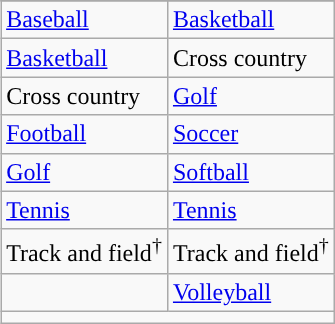<table class="wikitable" style="float:right; clear:right; margin:0 0 1em 1em;">
<tr>
</tr>
<tr>
<td><a href='#'>Baseball</a></td>
<td><a href='#'>Basketball</a></td>
</tr>
<tr>
<td><a href='#'>Basketball</a></td>
<td>Cross country</td>
</tr>
<tr>
<td>Cross country</td>
<td><a href='#'>Golf</a></td>
</tr>
<tr>
<td><a href='#'>Football</a></td>
<td><a href='#'>Soccer</a></td>
</tr>
<tr>
<td><a href='#'>Golf</a></td>
<td><a href='#'>Softball</a></td>
</tr>
<tr>
<td><a href='#'>Tennis</a></td>
<td><a href='#'>Tennis</a></td>
</tr>
<tr>
<td>Track and field<sup>†</sup></td>
<td>Track and field<sup>†</sup></td>
</tr>
<tr>
<td></td>
<td><a href='#'>Volleyball</a></td>
</tr>
<tr>
<td colspan="2"></td>
</tr>
</table>
